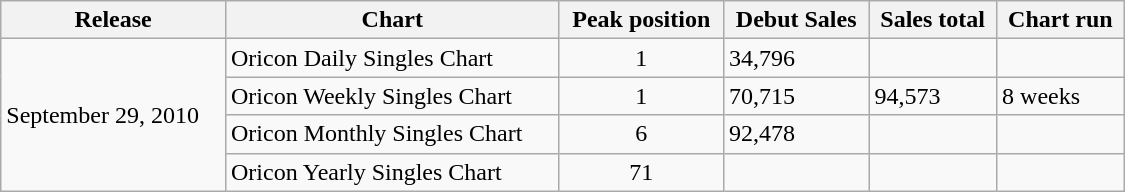<table class="wikitable" width="750px">
<tr>
<th>Release</th>
<th>Chart</th>
<th>Peak position</th>
<th>Debut Sales</th>
<th>Sales total</th>
<th>Chart run</th>
</tr>
<tr 1week>
<td rowspan="4">September 29, 2010</td>
<td>Oricon Daily Singles Chart</td>
<td align="center">1</td>
<td>34,796</td>
<td></td>
<td></td>
</tr>
<tr>
<td>Oricon Weekly Singles Chart</td>
<td align="center">1</td>
<td>70,715</td>
<td>94,573</td>
<td>8 weeks</td>
</tr>
<tr>
<td>Oricon Monthly Singles Chart</td>
<td align="center">6</td>
<td>92,478</td>
<td></td>
<td></td>
</tr>
<tr>
<td>Oricon Yearly Singles Chart</td>
<td align="center">71</td>
<td></td>
<td></td>
<td></td>
</tr>
</table>
